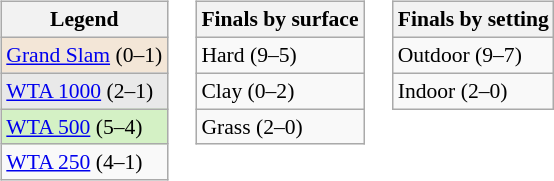<table>
<tr valign=top>
<td><br><table class="wikitable" style=font-size:90%>
<tr>
<th>Legend</th>
</tr>
<tr>
<td bgcolor="#f3e6d7"><a href='#'>Grand Slam</a> (0–1)</td>
</tr>
<tr>
<td bgcolor="#e9e9e9"><a href='#'>WTA 1000</a> (2–1)</td>
</tr>
<tr>
<td bgcolor="#d4f1c5"><a href='#'>WTA 500</a> (5–4)</td>
</tr>
<tr>
<td><a href='#'>WTA 250</a> (4–1)</td>
</tr>
</table>
</td>
<td><br><table class="wikitable" style=font-size:90%>
<tr>
<th>Finals by surface</th>
</tr>
<tr>
<td>Hard (9–5)</td>
</tr>
<tr>
<td>Clay (0–2)</td>
</tr>
<tr>
<td>Grass (2–0)</td>
</tr>
</table>
</td>
<td><br><table class="wikitable" style=font-size:90%>
<tr>
<th>Finals by setting</th>
</tr>
<tr>
<td>Outdoor (9–7)</td>
</tr>
<tr>
<td>Indoor (2–0)</td>
</tr>
</table>
</td>
</tr>
</table>
